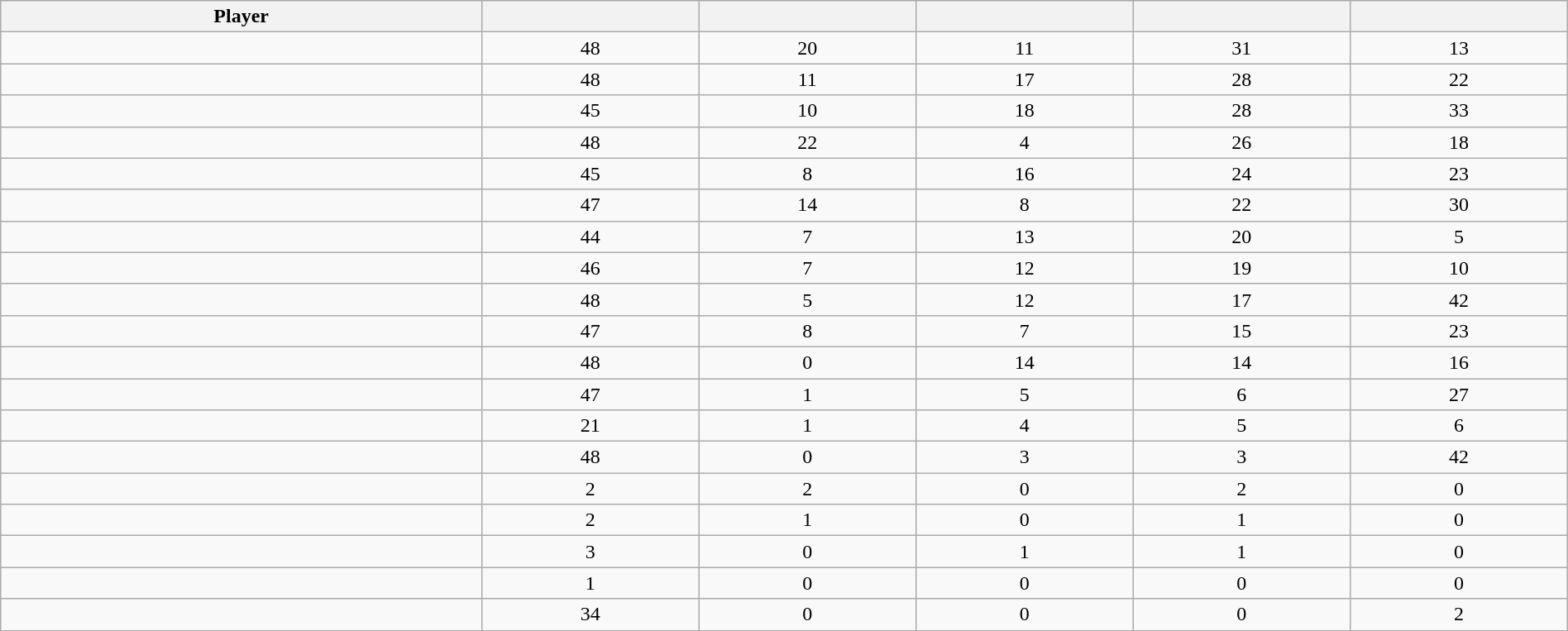<table class="wikitable sortable" style="width:100%;">
<tr align=center>
<th>Player</th>
<th></th>
<th></th>
<th></th>
<th></th>
<th></th>
</tr>
<tr align=center>
<td></td>
<td>48</td>
<td>20</td>
<td>11</td>
<td>31</td>
<td>13</td>
</tr>
<tr align=center>
<td></td>
<td>48</td>
<td>11</td>
<td>17</td>
<td>28</td>
<td>22</td>
</tr>
<tr align=center>
<td></td>
<td>45</td>
<td>10</td>
<td>18</td>
<td>28</td>
<td>33</td>
</tr>
<tr align=center>
<td></td>
<td>48</td>
<td>22</td>
<td>4</td>
<td>26</td>
<td>18</td>
</tr>
<tr align=center>
<td></td>
<td>45</td>
<td>8</td>
<td>16</td>
<td>24</td>
<td>23</td>
</tr>
<tr align=center>
<td></td>
<td>47</td>
<td>14</td>
<td>8</td>
<td>22</td>
<td>30</td>
</tr>
<tr align=center>
<td></td>
<td>44</td>
<td>7</td>
<td>13</td>
<td>20</td>
<td>5</td>
</tr>
<tr align=center>
<td></td>
<td>46</td>
<td>7</td>
<td>12</td>
<td>19</td>
<td>10</td>
</tr>
<tr align=center>
<td></td>
<td>48</td>
<td>5</td>
<td>12</td>
<td>17</td>
<td>42</td>
</tr>
<tr align=center>
<td></td>
<td>47</td>
<td>8</td>
<td>7</td>
<td>15</td>
<td>23</td>
</tr>
<tr align=center>
<td></td>
<td>48</td>
<td>0</td>
<td>14</td>
<td>14</td>
<td>16</td>
</tr>
<tr align=center>
<td></td>
<td>47</td>
<td>1</td>
<td>5</td>
<td>6</td>
<td>27</td>
</tr>
<tr align=center>
<td></td>
<td>21</td>
<td>1</td>
<td>4</td>
<td>5</td>
<td>6</td>
</tr>
<tr align=center>
<td></td>
<td>48</td>
<td>0</td>
<td>3</td>
<td>3</td>
<td>42</td>
</tr>
<tr align=center>
<td></td>
<td>2</td>
<td>2</td>
<td>0</td>
<td>2</td>
<td>0</td>
</tr>
<tr align=center>
<td></td>
<td>2</td>
<td>1</td>
<td>0</td>
<td>1</td>
<td>0</td>
</tr>
<tr align=center>
<td></td>
<td>3</td>
<td>0</td>
<td>1</td>
<td>1</td>
<td>0</td>
</tr>
<tr align=center>
<td></td>
<td>1</td>
<td>0</td>
<td>0</td>
<td>0</td>
<td>0</td>
</tr>
<tr align=center>
<td></td>
<td>34</td>
<td>0</td>
<td>0</td>
<td>0</td>
<td>2</td>
</tr>
<tr>
</tr>
</table>
